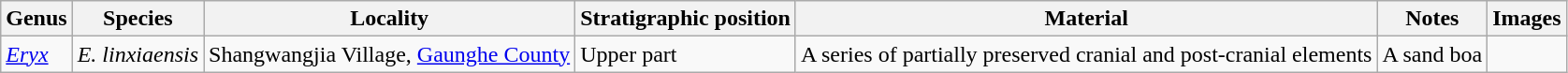<table class="wikitable">
<tr>
<th>Genus</th>
<th>Species</th>
<th>Locality</th>
<th>Stratigraphic position</th>
<th>Material</th>
<th>Notes</th>
<th>Images</th>
</tr>
<tr>
<td><em><a href='#'>Eryx</a></em></td>
<td><em>E. linxiaensis</em></td>
<td>Shangwangjia Village, <a href='#'>Gaunghe County</a></td>
<td>Upper part</td>
<td>A series of partially preserved cranial and post-cranial elements</td>
<td>A sand boa</td>
<td></td>
</tr>
</table>
